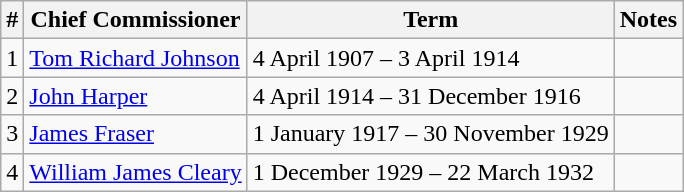<table class="wikitable">
<tr>
<th>#</th>
<th>Chief Commissioner</th>
<th>Term</th>
<th>Notes</th>
</tr>
<tr>
<td>1</td>
<td><a href='#'>Tom Richard Johnson</a></td>
<td>4 April 1907 – 3 April 1914</td>
<td></td>
</tr>
<tr>
<td>2</td>
<td><a href='#'>John Harper</a></td>
<td>4 April 1914 – 31 December 1916</td>
<td></td>
</tr>
<tr>
<td>3</td>
<td><a href='#'>James Fraser</a></td>
<td>1 January 1917 – 30 November 1929</td>
<td></td>
</tr>
<tr>
<td>4</td>
<td><a href='#'>William James Cleary</a></td>
<td>1 December 1929 – 22 March 1932</td>
<td></td>
</tr>
</table>
